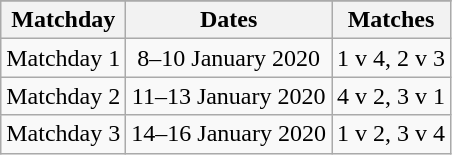<table class="wikitable" style="text-align:center">
<tr>
</tr>
<tr>
<th>Matchday</th>
<th>Dates</th>
<th>Matches</th>
</tr>
<tr>
<td>Matchday 1</td>
<td>8–10 January 2020</td>
<td>1 v 4, 2 v 3</td>
</tr>
<tr>
<td>Matchday 2</td>
<td>11–13 January 2020</td>
<td>4 v 2, 3 v 1</td>
</tr>
<tr>
<td>Matchday 3</td>
<td>14–16 January 2020</td>
<td>1 v 2, 3 v 4</td>
</tr>
</table>
